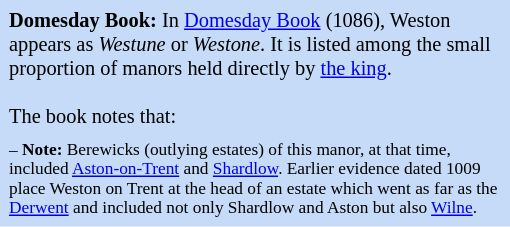<table class="toccolours" style="float: right; margin-left: 2em; margin-bottom: 1em; font-size: 85%; background:#c6dbf7; color:black; width:25em; max-width: 40%;" cellspacing="5">
<tr>
<td style="text-align: left;"><strong>Domesday Book:</strong> In <a href='#'>Domesday Book</a> (1086), Weston appears as <em>Westune</em> or <em>Westone</em>. It is listed among the small proportion of manors held directly by <a href='#'>the king</a>.<br><br>The book notes that:
</td>
</tr>
<tr>
<td style="text-align: left; font-size: 85%;">– <strong>Note:</strong> Berewicks (outlying estates) of this manor, at that time, included <a href='#'>Aston-on-Trent</a> and <a href='#'>Shardlow</a>. Earlier evidence dated 1009 place Weston on Trent at the head of an estate which went as far as the <a href='#'>Derwent</a> and included not only Shardlow and Aston but also <a href='#'>Wilne</a>.</td>
</tr>
</table>
